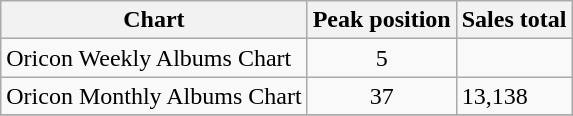<table class="wikitable">
<tr>
<th>Chart</th>
<th>Peak position</th>
<th>Sales total</th>
</tr>
<tr>
<td>Oricon Weekly Albums Chart</td>
<td style="text-align:center;">5</td>
<td></td>
</tr>
<tr>
<td>Oricon Monthly Albums Chart</td>
<td style="text-align:center;">37</td>
<td>13,138</td>
</tr>
<tr>
</tr>
</table>
